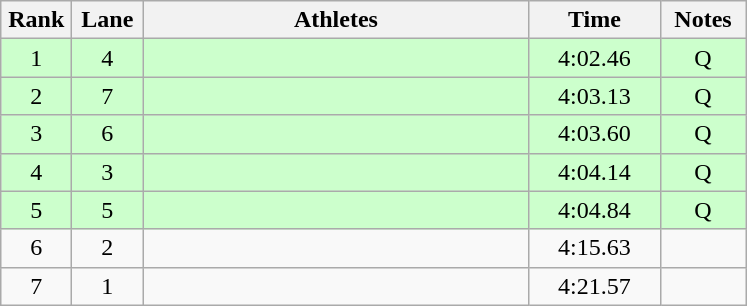<table class="wikitable sortable" style="text-align:center;">
<tr>
<th width=40>Rank</th>
<th width=40>Lane</th>
<th width=250>Athletes</th>
<th width=80>Time</th>
<th width=50>Notes</th>
</tr>
<tr bgcolor=ccffcc>
<td>1</td>
<td>4</td>
<td align=left></td>
<td>4:02.46</td>
<td>Q</td>
</tr>
<tr bgcolor=ccffcc>
<td>2</td>
<td>7</td>
<td align=left></td>
<td>4:03.13</td>
<td>Q</td>
</tr>
<tr bgcolor=ccffcc>
<td>3</td>
<td>6</td>
<td align=left></td>
<td>4:03.60</td>
<td>Q</td>
</tr>
<tr bgcolor=ccffcc>
<td>4</td>
<td>3</td>
<td align=left></td>
<td>4:04.14</td>
<td>Q</td>
</tr>
<tr bgcolor=ccffcc>
<td>5</td>
<td>5</td>
<td align=left></td>
<td>4:04.84</td>
<td>Q</td>
</tr>
<tr>
<td>6</td>
<td>2</td>
<td align=left></td>
<td>4:15.63</td>
<td></td>
</tr>
<tr>
<td>7</td>
<td>1</td>
<td align=left></td>
<td>4:21.57</td>
<td></td>
</tr>
</table>
